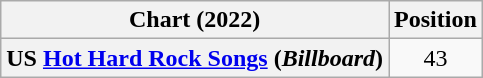<table class="wikitable plainrowheaders" style="text-align:center">
<tr>
<th scope="col">Chart (2022)</th>
<th scope="col">Position</th>
</tr>
<tr>
<th scope="row">US <a href='#'>Hot Hard Rock Songs</a> (<em>Billboard</em>)</th>
<td>43</td>
</tr>
</table>
